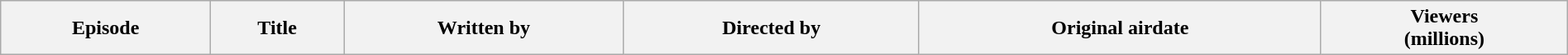<table class="wikitable plainrowheaders" style="width:100%;">
<tr>
<th>Episode</th>
<th>Title</th>
<th>Written by</th>
<th>Directed by</th>
<th>Original airdate</th>
<th>Viewers<br>(millions)<br>




</th>
</tr>
</table>
